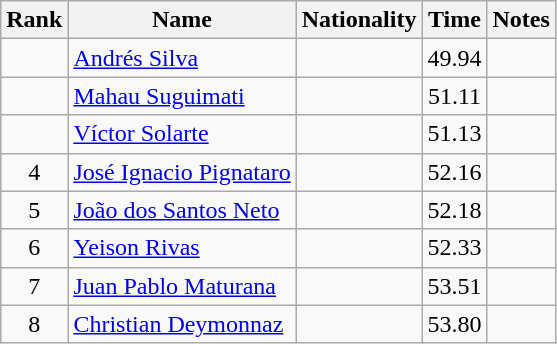<table class="wikitable sortable" style="text-align:center">
<tr>
<th>Rank</th>
<th>Name</th>
<th>Nationality</th>
<th>Time</th>
<th>Notes</th>
</tr>
<tr>
<td></td>
<td align=left><a href='#'>Andrés Silva</a></td>
<td align=left></td>
<td>49.94</td>
<td></td>
</tr>
<tr>
<td></td>
<td align=left><a href='#'>Mahau Suguimati</a></td>
<td align=left></td>
<td>51.11</td>
<td></td>
</tr>
<tr>
<td></td>
<td align=left><a href='#'>Víctor Solarte</a></td>
<td align=left></td>
<td>51.13</td>
<td></td>
</tr>
<tr>
<td>4</td>
<td align=left><a href='#'>José Ignacio Pignataro</a></td>
<td align=left></td>
<td>52.16</td>
<td></td>
</tr>
<tr>
<td>5</td>
<td align=left><a href='#'>João dos Santos Neto</a></td>
<td align=left></td>
<td>52.18</td>
<td></td>
</tr>
<tr>
<td>6</td>
<td align=left><a href='#'>Yeison Rivas</a></td>
<td align=left></td>
<td>52.33</td>
<td></td>
</tr>
<tr>
<td>7</td>
<td align=left><a href='#'>Juan Pablo Maturana</a></td>
<td align=left></td>
<td>53.51</td>
<td></td>
</tr>
<tr>
<td>8</td>
<td align=left><a href='#'>Christian Deymonnaz</a></td>
<td align=left></td>
<td>53.80</td>
<td></td>
</tr>
</table>
